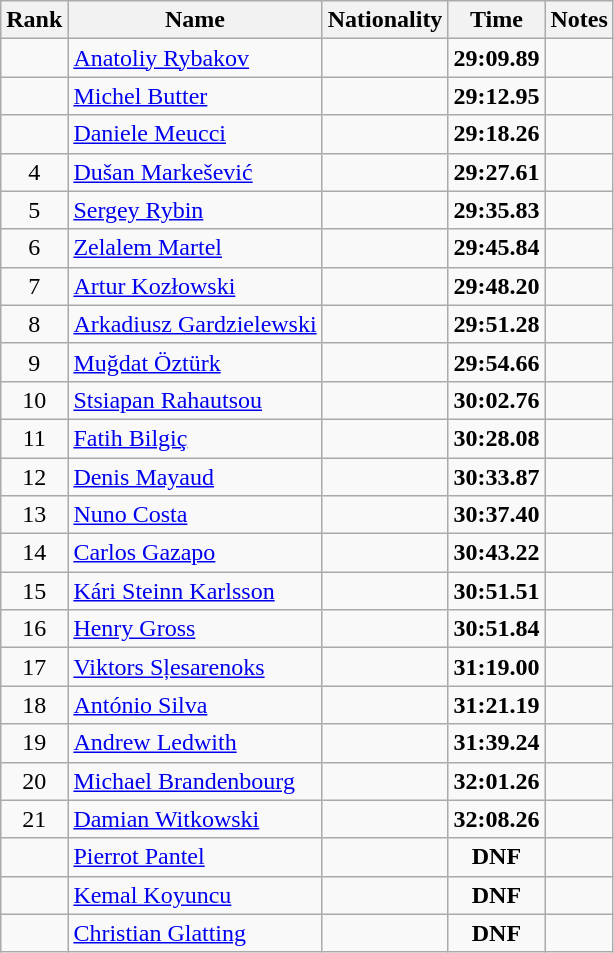<table class="wikitable sortable" style="text-align:center">
<tr>
<th>Rank</th>
<th>Name</th>
<th>Nationality</th>
<th>Time</th>
<th>Notes</th>
</tr>
<tr>
<td></td>
<td align=left><a href='#'>Anatoliy Rybakov</a></td>
<td align=left></td>
<td><strong>29:09.89</strong></td>
<td></td>
</tr>
<tr>
<td></td>
<td align=left><a href='#'>Michel Butter</a></td>
<td align=left></td>
<td><strong>29:12.95</strong></td>
<td></td>
</tr>
<tr>
<td></td>
<td align=left><a href='#'>Daniele Meucci</a></td>
<td align=left></td>
<td><strong>29:18.26</strong></td>
<td></td>
</tr>
<tr>
<td>4</td>
<td align=left><a href='#'>Dušan Markešević</a></td>
<td align=left></td>
<td><strong>29:27.61</strong></td>
<td></td>
</tr>
<tr>
<td>5</td>
<td align=left><a href='#'>Sergey Rybin</a></td>
<td align=left></td>
<td><strong>29:35.83</strong></td>
<td></td>
</tr>
<tr>
<td>6</td>
<td align=left><a href='#'>Zelalem Martel</a></td>
<td align=left></td>
<td><strong>29:45.84</strong></td>
<td></td>
</tr>
<tr>
<td>7</td>
<td align=left><a href='#'>Artur Kozłowski</a></td>
<td align=left></td>
<td><strong>29:48.20</strong></td>
<td></td>
</tr>
<tr>
<td>8</td>
<td align=left><a href='#'>Arkadiusz Gardzielewski</a></td>
<td align=left></td>
<td><strong>29:51.28</strong></td>
<td></td>
</tr>
<tr>
<td>9</td>
<td align=left><a href='#'>Muğdat Öztürk</a></td>
<td align=left></td>
<td><strong>29:54.66</strong></td>
<td></td>
</tr>
<tr>
<td>10</td>
<td align=left><a href='#'>Stsiapan Rahautsou</a></td>
<td align=left></td>
<td><strong>30:02.76</strong></td>
<td></td>
</tr>
<tr>
<td>11</td>
<td align=left><a href='#'>Fatih Bilgiç</a></td>
<td align=left></td>
<td><strong>30:28.08</strong></td>
<td></td>
</tr>
<tr>
<td>12</td>
<td align=left><a href='#'>Denis Mayaud</a></td>
<td align=left></td>
<td><strong>30:33.87</strong></td>
<td></td>
</tr>
<tr>
<td>13</td>
<td align=left><a href='#'>Nuno Costa</a></td>
<td align=left></td>
<td><strong>30:37.40</strong></td>
<td></td>
</tr>
<tr>
<td>14</td>
<td align=left><a href='#'>Carlos Gazapo</a></td>
<td align=left></td>
<td><strong>30:43.22</strong></td>
<td></td>
</tr>
<tr>
<td>15</td>
<td align=left><a href='#'>Kári Steinn Karlsson</a></td>
<td align=left></td>
<td><strong>30:51.51</strong></td>
<td></td>
</tr>
<tr>
<td>16</td>
<td align=left><a href='#'>Henry Gross</a></td>
<td align=left></td>
<td><strong>30:51.84</strong></td>
<td></td>
</tr>
<tr>
<td>17</td>
<td align=left><a href='#'>Viktors Sļesarenoks</a></td>
<td align=left></td>
<td><strong>31:19.00</strong></td>
<td></td>
</tr>
<tr>
<td>18</td>
<td align=left><a href='#'>António Silva</a></td>
<td align=left></td>
<td><strong>31:21.19</strong></td>
<td></td>
</tr>
<tr>
<td>19</td>
<td align=left><a href='#'>Andrew Ledwith</a></td>
<td align=left></td>
<td><strong>31:39.24</strong></td>
<td></td>
</tr>
<tr>
<td>20</td>
<td align=left><a href='#'>Michael Brandenbourg</a></td>
<td align=left></td>
<td><strong>32:01.26</strong></td>
<td></td>
</tr>
<tr>
<td>21</td>
<td align=left><a href='#'>Damian Witkowski</a></td>
<td align=left></td>
<td><strong>32:08.26</strong></td>
<td></td>
</tr>
<tr>
<td></td>
<td align=left><a href='#'>Pierrot Pantel</a></td>
<td align=left></td>
<td><strong>DNF</strong></td>
<td></td>
</tr>
<tr>
<td></td>
<td align=left><a href='#'>Kemal Koyuncu</a></td>
<td align=left></td>
<td><strong>DNF</strong></td>
<td></td>
</tr>
<tr>
<td></td>
<td align=left><a href='#'>Christian Glatting</a></td>
<td align=left></td>
<td><strong>DNF</strong></td>
<td></td>
</tr>
</table>
